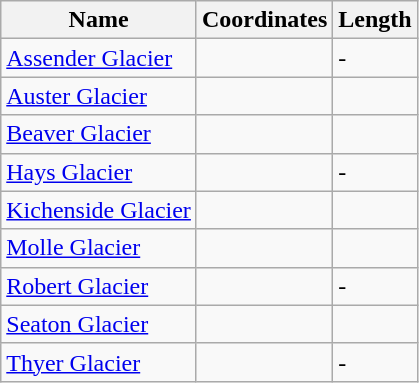<table class="wikitable sortable">
<tr>
<th>Name</th>
<th>Coordinates</th>
<th>Length</th>
</tr>
<tr>
<td><a href='#'>Assender Glacier</a></td>
<td></td>
<td>-</td>
</tr>
<tr>
<td><a href='#'>Auster Glacier</a></td>
<td></td>
<td></td>
</tr>
<tr>
<td><a href='#'>Beaver Glacier</a></td>
<td></td>
<td></td>
</tr>
<tr>
<td><a href='#'>Hays Glacier</a></td>
<td></td>
<td>-</td>
</tr>
<tr>
<td><a href='#'>Kichenside Glacier</a></td>
<td></td>
<td></td>
</tr>
<tr>
<td><a href='#'>Molle Glacier</a></td>
<td></td>
<td></td>
</tr>
<tr>
<td><a href='#'>Robert Glacier</a></td>
<td></td>
<td>-</td>
</tr>
<tr>
<td><a href='#'>Seaton Glacier</a></td>
<td></td>
<td></td>
</tr>
<tr>
<td><a href='#'>Thyer Glacier</a></td>
<td></td>
<td>-</td>
</tr>
</table>
